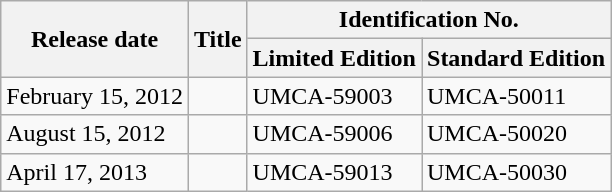<table class="wikitable">
<tr>
<th rowspan="2">Release date</th>
<th rowspan="2">Title</th>
<th colspan="2">Identification No.</th>
</tr>
<tr>
<th>Limited Edition</th>
<th>Standard Edition</th>
</tr>
<tr>
<td>February 15, 2012</td>
<td></td>
<td>UMCA-59003</td>
<td>UMCA-50011</td>
</tr>
<tr>
<td>August 15, 2012</td>
<td></td>
<td>UMCA-59006</td>
<td>UMCA-50020</td>
</tr>
<tr>
<td>April 17, 2013</td>
<td></td>
<td>UMCA-59013</td>
<td>UMCA-50030</td>
</tr>
</table>
